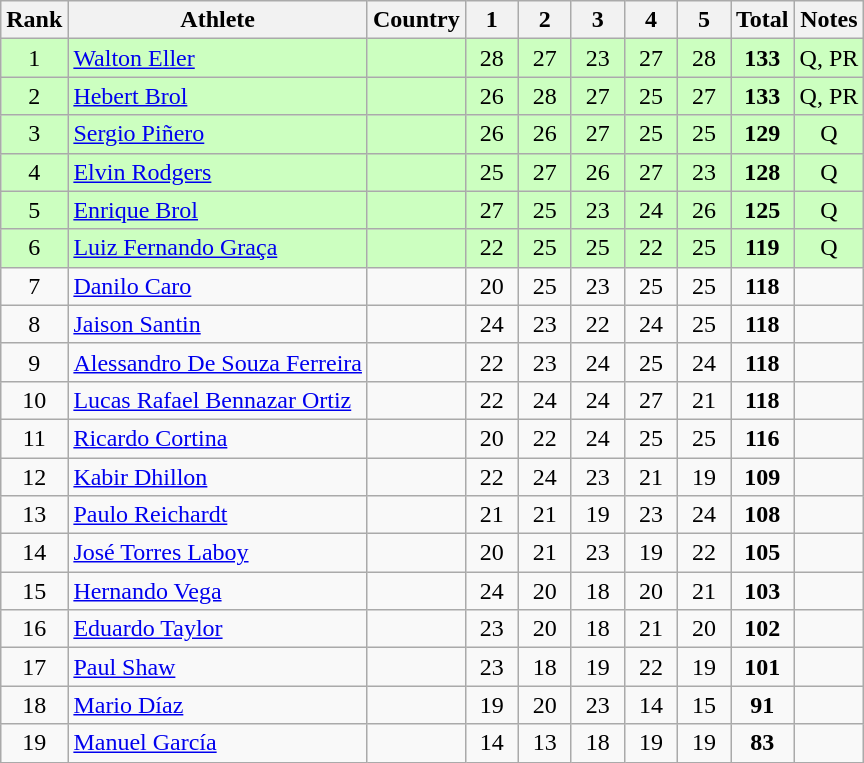<table class="wikitable sortable" style="text-align:center">
<tr>
<th>Rank</th>
<th>Athlete</th>
<th>Country</th>
<th class="unsortable" style="width: 28px">1</th>
<th class="unsortable" style="width: 28px">2</th>
<th class="unsortable" style="width: 28px">3</th>
<th class="unsortable" style="width: 28px">4</th>
<th class="unsortable" style="width: 28px">5</th>
<th>Total</th>
<th class="unsortable">Notes</th>
</tr>
<tr bgcolor=#ccffc>
<td>1</td>
<td align=left><a href='#'>Walton Eller</a></td>
<td align=left></td>
<td>28</td>
<td>27</td>
<td>23</td>
<td>27</td>
<td>28</td>
<td><strong>133</strong></td>
<td>Q, PR</td>
</tr>
<tr bgcolor=#ccffc>
<td>2</td>
<td align=left><a href='#'>Hebert Brol</a></td>
<td align=left></td>
<td>26</td>
<td>28</td>
<td>27</td>
<td>25</td>
<td>27</td>
<td><strong>133</strong></td>
<td>Q, PR</td>
</tr>
<tr bgcolor=#ccffc>
<td>3</td>
<td align=left><a href='#'>Sergio Piñero</a></td>
<td align=left></td>
<td>26</td>
<td>26</td>
<td>27</td>
<td>25</td>
<td>25</td>
<td><strong>129</strong></td>
<td>Q</td>
</tr>
<tr bgcolor=#ccffc>
<td>4</td>
<td align=left><a href='#'>Elvin Rodgers</a></td>
<td align=left></td>
<td>25</td>
<td>27</td>
<td>26</td>
<td>27</td>
<td>23</td>
<td><strong>128</strong></td>
<td>Q</td>
</tr>
<tr bgcolor=#ccffc>
<td>5</td>
<td align=left><a href='#'>Enrique Brol</a></td>
<td align=left></td>
<td>27</td>
<td>25</td>
<td>23</td>
<td>24</td>
<td>26</td>
<td><strong>125</strong></td>
<td>Q</td>
</tr>
<tr bgcolor=#ccffc>
<td>6</td>
<td align=left><a href='#'>Luiz Fernando Graça</a></td>
<td align=left></td>
<td>22</td>
<td>25</td>
<td>25</td>
<td>22</td>
<td>25</td>
<td><strong>119</strong></td>
<td>Q</td>
</tr>
<tr>
<td>7</td>
<td align=left><a href='#'>Danilo Caro</a></td>
<td align=left></td>
<td>20</td>
<td>25</td>
<td>23</td>
<td>25</td>
<td>25</td>
<td><strong>118</strong></td>
<td></td>
</tr>
<tr>
<td>8</td>
<td align=left><a href='#'>Jaison Santin</a></td>
<td align=left></td>
<td>24</td>
<td>23</td>
<td>22</td>
<td>24</td>
<td>25</td>
<td><strong>118</strong></td>
<td></td>
</tr>
<tr>
<td>9</td>
<td align=left><a href='#'>Alessandro De Souza Ferreira</a></td>
<td align=left></td>
<td>22</td>
<td>23</td>
<td>24</td>
<td>25</td>
<td>24</td>
<td><strong>118</strong></td>
<td></td>
</tr>
<tr>
<td>10</td>
<td align=left><a href='#'>Lucas Rafael Bennazar Ortiz</a></td>
<td align=left></td>
<td>22</td>
<td>24</td>
<td>24</td>
<td>27</td>
<td>21</td>
<td><strong>118</strong></td>
<td></td>
</tr>
<tr>
<td>11</td>
<td align=left><a href='#'>Ricardo Cortina</a></td>
<td align=left></td>
<td>20</td>
<td>22</td>
<td>24</td>
<td>25</td>
<td>25</td>
<td><strong>116</strong></td>
<td></td>
</tr>
<tr>
<td>12</td>
<td align=left><a href='#'>Kabir Dhillon</a></td>
<td align=left></td>
<td>22</td>
<td>24</td>
<td>23</td>
<td>21</td>
<td>19</td>
<td><strong>109</strong></td>
<td></td>
</tr>
<tr>
<td>13</td>
<td align=left><a href='#'>Paulo Reichardt</a></td>
<td align=left></td>
<td>21</td>
<td>21</td>
<td>19</td>
<td>23</td>
<td>24</td>
<td><strong>108</strong></td>
<td></td>
</tr>
<tr>
<td>14</td>
<td align=left><a href='#'>José Torres Laboy</a></td>
<td align=left></td>
<td>20</td>
<td>21</td>
<td>23</td>
<td>19</td>
<td>22</td>
<td><strong>105</strong></td>
<td></td>
</tr>
<tr>
<td>15</td>
<td align=left><a href='#'>Hernando Vega</a></td>
<td align=left></td>
<td>24</td>
<td>20</td>
<td>18</td>
<td>20</td>
<td>21</td>
<td><strong>103</strong></td>
<td></td>
</tr>
<tr>
<td>16</td>
<td align=left><a href='#'>Eduardo Taylor</a></td>
<td align=left></td>
<td>23</td>
<td>20</td>
<td>18</td>
<td>21</td>
<td>20</td>
<td><strong>102</strong></td>
<td></td>
</tr>
<tr>
<td>17</td>
<td align=left><a href='#'>Paul Shaw</a></td>
<td align=left></td>
<td>23</td>
<td>18</td>
<td>19</td>
<td>22</td>
<td>19</td>
<td><strong>101</strong></td>
<td></td>
</tr>
<tr>
<td>18</td>
<td align=left><a href='#'>Mario Díaz</a></td>
<td align=left></td>
<td>19</td>
<td>20</td>
<td>23</td>
<td>14</td>
<td>15</td>
<td><strong>91</strong></td>
<td></td>
</tr>
<tr>
<td>19</td>
<td align=left><a href='#'>Manuel García</a></td>
<td align=left></td>
<td>14</td>
<td>13</td>
<td>18</td>
<td>19</td>
<td>19</td>
<td><strong>83</strong></td>
<td></td>
</tr>
</table>
